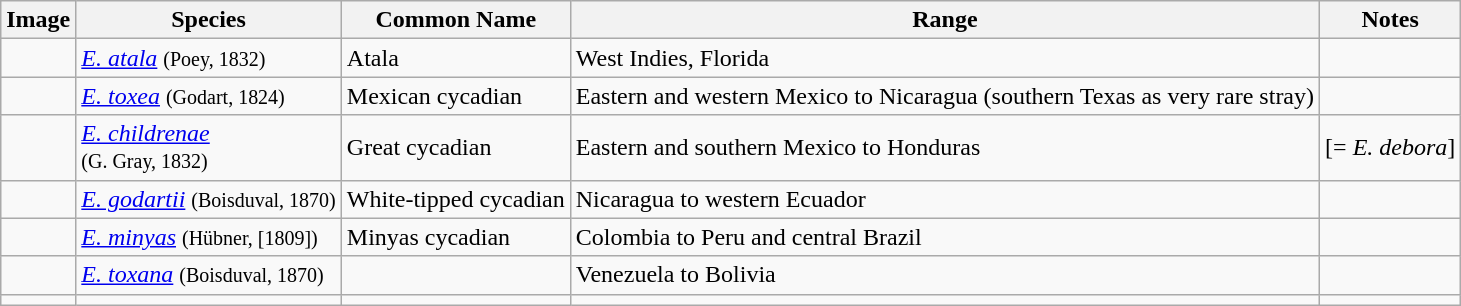<table class="wikitable">
<tr>
<th>Image</th>
<th>Species</th>
<th>Common Name</th>
<th>Range</th>
<th>Notes</th>
</tr>
<tr>
<td></td>
<td><em><a href='#'>E. atala</a></em> <small>(Poey, 1832)</small></td>
<td>Atala</td>
<td>West Indies, Florida</td>
<td></td>
</tr>
<tr>
<td></td>
<td><em><a href='#'>E. toxea</a></em> <small>(Godart, 1824)</small></td>
<td>Mexican cycadian</td>
<td>Eastern and western Mexico to Nicaragua (southern Texas as very rare stray)</td>
<td></td>
</tr>
<tr>
<td></td>
<td><em><a href='#'>E. childrenae</a></em><br><small>(G. Gray, 1832)</small></td>
<td>Great cycadian</td>
<td>Eastern and southern Mexico to Honduras</td>
<td>[= <em>E. debora</em>]</td>
</tr>
<tr>
<td></td>
<td><em><a href='#'>E. godartii</a></em> <small> (Boisduval, 1870)</small></td>
<td>White-tipped cycadian</td>
<td>Nicaragua to western Ecuador</td>
<td></td>
</tr>
<tr>
<td></td>
<td><em><a href='#'>E. minyas</a></em> <small>(Hübner, [1809])</small></td>
<td>Minyas cycadian</td>
<td>Colombia to Peru and central Brazil</td>
<td></td>
</tr>
<tr>
<td></td>
<td><em><a href='#'>E. toxana</a></em> <small>(Boisduval, 1870)</small></td>
<td></td>
<td>Venezuela to Bolivia</td>
<td></td>
</tr>
<tr>
<td></td>
<td></td>
<td></td>
<td></td>
<td></td>
</tr>
</table>
